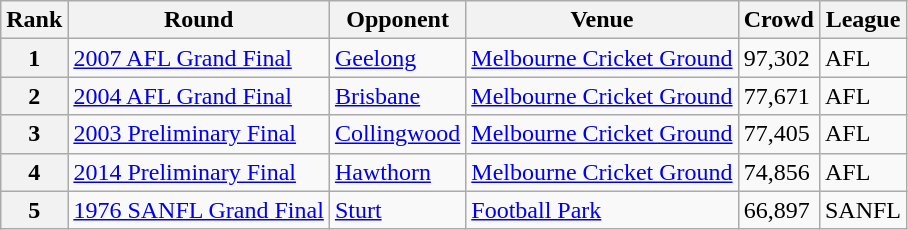<table class="wikitable">
<tr>
<th>Rank</th>
<th>Round</th>
<th>Opponent</th>
<th>Venue</th>
<th>Crowd</th>
<th>League</th>
</tr>
<tr>
<th>1</th>
<td><a href='#'>2007 AFL Grand Final</a></td>
<td><a href='#'>Geelong</a></td>
<td><a href='#'>Melbourne Cricket Ground</a></td>
<td>97,302</td>
<td>AFL</td>
</tr>
<tr>
<th>2</th>
<td><a href='#'>2004 AFL Grand Final</a></td>
<td><a href='#'>Brisbane</a></td>
<td><a href='#'>Melbourne Cricket Ground</a></td>
<td>77,671</td>
<td>AFL</td>
</tr>
<tr>
<th>3</th>
<td><a href='#'>2003 Preliminary Final</a></td>
<td><a href='#'>Collingwood</a></td>
<td><a href='#'>Melbourne Cricket Ground</a></td>
<td>77,405</td>
<td>AFL</td>
</tr>
<tr>
<th>4</th>
<td><a href='#'>2014 Preliminary Final</a></td>
<td><a href='#'>Hawthorn</a></td>
<td><a href='#'>Melbourne Cricket Ground</a></td>
<td>74,856</td>
<td>AFL</td>
</tr>
<tr>
<th>5</th>
<td><a href='#'>1976 SANFL Grand Final</a></td>
<td><a href='#'>Sturt</a></td>
<td><a href='#'>Football Park</a></td>
<td>66,897</td>
<td>SANFL</td>
</tr>
</table>
